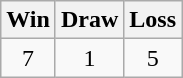<table class="wikitable">
<tr>
<th>Win</th>
<th>Draw</th>
<th>Loss</th>
</tr>
<tr>
<td align=center>7</td>
<td align=center>1</td>
<td align=center>5</td>
</tr>
</table>
